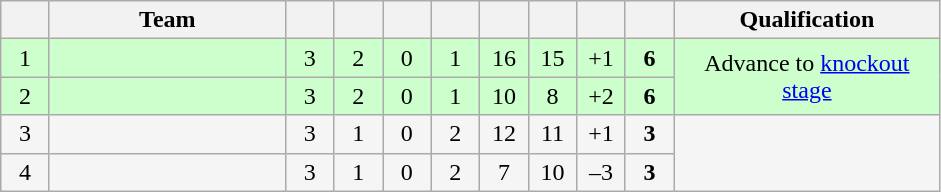<table class="wikitable" style="text-align: center;">
<tr>
<th width="25"></th>
<th width="150">Team</th>
<th width="25"></th>
<th width="25"></th>
<th width="25"></th>
<th width="25"></th>
<th width="25"></th>
<th width="25"></th>
<th width="25"></th>
<th width="25"></th>
<th width="170">Qualification</th>
</tr>
<tr align=center style="background:#ccffcc;">
<td>1</td>
<td style="text-align:left;"></td>
<td>3</td>
<td>2</td>
<td>0</td>
<td>1</td>
<td>16</td>
<td>15</td>
<td>+1</td>
<td><strong>6</strong></td>
<td rowspan="2">Advance to <a href='#'>knockout stage</a></td>
</tr>
<tr align=center style="background:#ccffcc;">
<td>2</td>
<td style="text-align:left;"></td>
<td>3</td>
<td>2</td>
<td>0</td>
<td>1</td>
<td>10</td>
<td>8</td>
<td>+2</td>
<td><strong>6</strong></td>
</tr>
<tr align=center style="background:#f5f5f5;">
<td>3</td>
<td style="text-align:left;"></td>
<td>3</td>
<td>1</td>
<td>0</td>
<td>2</td>
<td>12</td>
<td>11</td>
<td>+1</td>
<td><strong>3</strong></td>
<td rowspan="2"></td>
</tr>
<tr align=center style="background:#f5f5f5;">
<td>4</td>
<td style="text-align:left;"></td>
<td>3</td>
<td>1</td>
<td>0</td>
<td>2</td>
<td>7</td>
<td>10</td>
<td>–3</td>
<td><strong>3</strong></td>
</tr>
</table>
